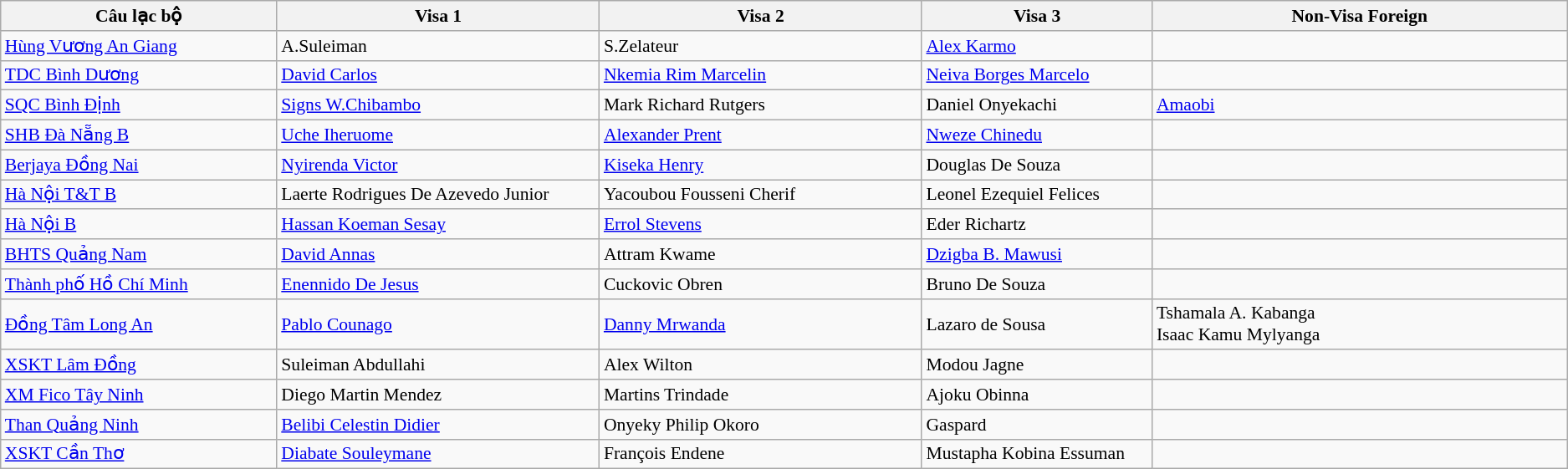<table class="wikitable" style="font-size:90%;">
<tr>
<th style="width:12%">Câu lạc bộ</th>
<th style="width:14%">Visa 1</th>
<th style="width:14%">Visa 2</th>
<th style="width:10%">Visa 3</th>
<th style="width:18%">Non-Visa Foreign</th>
</tr>
<tr>
<td><a href='#'>Hùng Vương An Giang</a></td>
<td> A.Suleiman</td>
<td> S.Zelateur</td>
<td> <a href='#'>Alex Karmo</a></td>
<td></td>
</tr>
<tr>
<td><a href='#'>TDC Bình Dương</a></td>
<td> <a href='#'>David Carlos</a></td>
<td> <a href='#'>Nkemia Rim Marcelin</a></td>
<td> <a href='#'>Neiva Borges Marcelo</a></td>
<td></td>
</tr>
<tr>
<td><a href='#'>SQC Bình Định</a></td>
<td> <a href='#'>Signs W.Chibambo</a></td>
<td> Mark Richard Rutgers</td>
<td> Daniel Onyekachi</td>
<td> <a href='#'>Amaobi</a></td>
</tr>
<tr>
<td><a href='#'>SHB Đà Nẵng B</a></td>
<td> <a href='#'>Uche Iheruome</a></td>
<td> <a href='#'>Alexander Prent</a></td>
<td> <a href='#'>Nweze Chinedu</a></td>
<td></td>
</tr>
<tr>
<td><a href='#'>Berjaya Đồng Nai</a></td>
<td> <a href='#'>Nyirenda Victor</a></td>
<td> <a href='#'>Kiseka Henry</a></td>
<td> Douglas De Souza</td>
<td></td>
</tr>
<tr>
<td><a href='#'>Hà Nội T&T B</a></td>
<td> Laerte Rodrigues De Azevedo Junior</td>
<td> Yacoubou Fousseni Cherif</td>
<td> Leonel Ezequiel Felices</td>
<td></td>
</tr>
<tr>
<td><a href='#'>Hà Nội B</a></td>
<td> <a href='#'>Hassan Koeman Sesay</a></td>
<td> <a href='#'>Errol Stevens</a></td>
<td> Eder Richartz</td>
<td></td>
</tr>
<tr>
<td><a href='#'>BHTS Quảng Nam</a></td>
<td> <a href='#'>David Annas</a></td>
<td> Attram Kwame</td>
<td> <a href='#'>Dzigba B. Mawusi</a></td>
<td></td>
</tr>
<tr>
<td><a href='#'>Thành phố Hồ Chí Minh</a></td>
<td> <a href='#'>Enennido De Jesus</a></td>
<td> Cuckovic Obren</td>
<td> Bruno De Souza</td>
<td></td>
</tr>
<tr>
<td><a href='#'>Đồng Tâm Long An</a></td>
<td> <a href='#'>Pablo Counago</a></td>
<td> <a href='#'>Danny Mrwanda</a></td>
<td> Lazaro de Sousa</td>
<td> Tshamala A. Kabanga<br> Isaac Kamu Mylyanga</td>
</tr>
<tr>
<td><a href='#'>XSKT Lâm Đồng</a></td>
<td> Suleiman Abdullahi</td>
<td> Alex Wilton</td>
<td> Modou Jagne</td>
<td></td>
</tr>
<tr>
<td><a href='#'>XM Fico Tây Ninh</a></td>
<td> Diego Martin Mendez</td>
<td> Martins Trindade</td>
<td> Ajoku Obinna</td>
<td></td>
</tr>
<tr>
<td><a href='#'>Than Quảng Ninh</a></td>
<td> <a href='#'>Belibi Celestin Didier</a></td>
<td> Onyeky Philip Okoro</td>
<td> Gaspard</td>
<td></td>
</tr>
<tr>
<td><a href='#'>XSKT Cần Thơ</a></td>
<td> <a href='#'>Diabate Souleymane</a></td>
<td> François Endene</td>
<td> Mustapha Kobina Essuman</td>
<td></td>
</tr>
</table>
